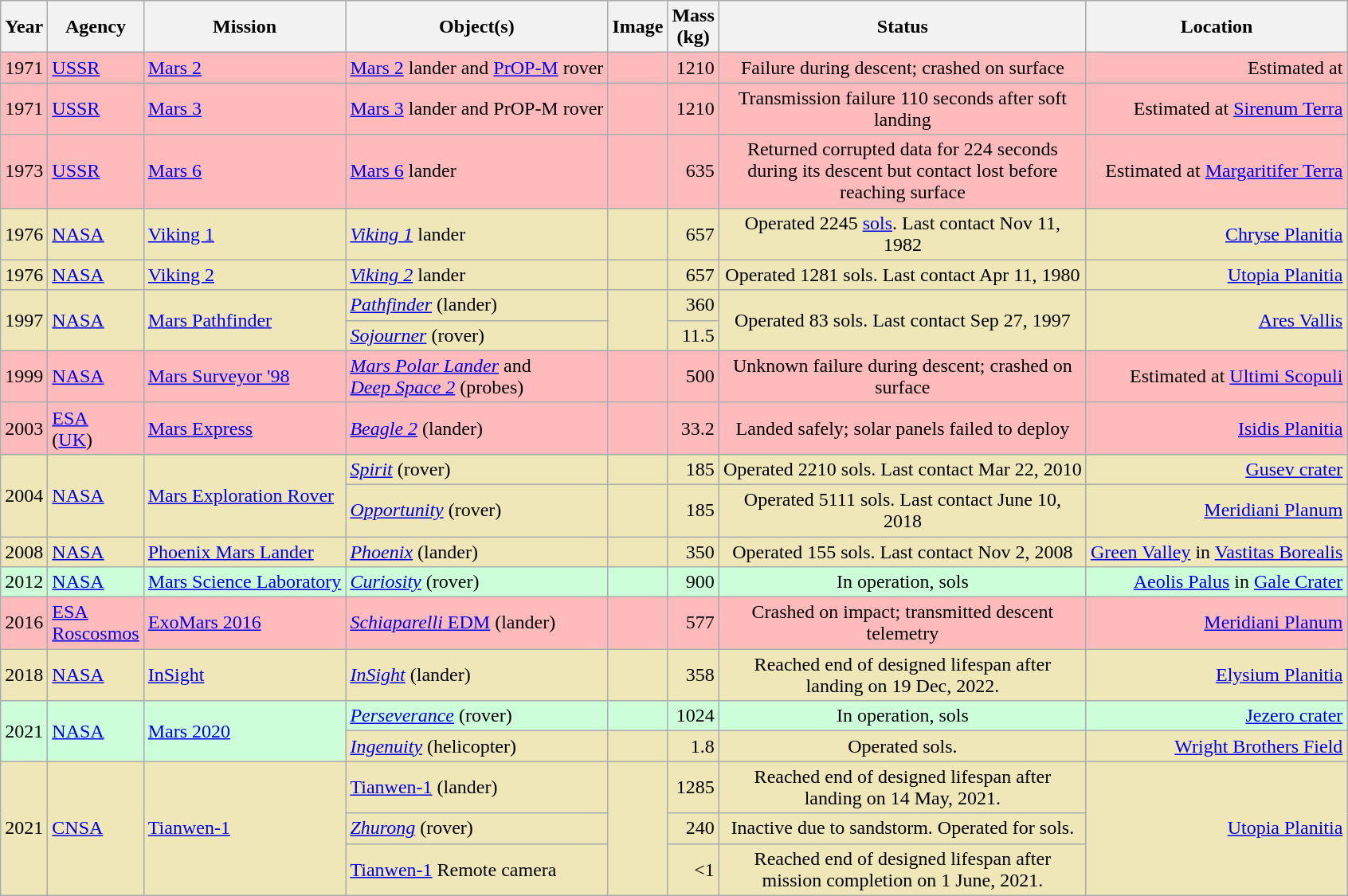<table class="wikitable sortable sticky-header">
<tr>
<th scope="col">Year</th>
<th scope="col">Agency</th>
<th>Mission</th>
<th scope="col">Object(s)</th>
<th scope="col" class="unsortable">Image</th>
<th>Mass<br>(kg)</th>
<th class="unsortable" width=300px>Status</th>
<th scope="col">Location</th>
</tr>
<tr style="background:#ffbbbb">
<td align="right">1971</td>
<td><a href='#'>USSR</a></td>
<td><a href='#'>Mars 2</a></td>
<td><a href='#'>Mars 2</a> lander and <a href='#'>PrOP-M</a> rover</td>
<td align=center></td>
<td align=right>1210</td>
<td align=center>Failure during descent; crashed on surface</td>
<td align=right>Estimated at </td>
</tr>
<tr style="background:#ffbbbb">
<td align="right">1971</td>
<td><a href='#'>USSR</a></td>
<td><a href='#'>Mars 3</a></td>
<td><a href='#'>Mars 3</a> lander and PrOP-M rover</td>
<td align=center></td>
<td align=right>1210</td>
<td align=center>Transmission failure 110 seconds after soft landing</td>
<td align=right>Estimated at <a href='#'>Sirenum Terra</a><br></td>
</tr>
<tr style="background:#ffbbbb">
<td align="right">1973</td>
<td><a href='#'>USSR</a></td>
<td><a href='#'>Mars 6</a></td>
<td><a href='#'>Mars 6</a> lander</td>
<td align=center></td>
<td align=right>635</td>
<td align=center>Returned corrupted data for 224 seconds during its descent but contact lost before reaching surface</td>
<td align=right>Estimated at <a href='#'>Margaritifer Terra</a><br></td>
</tr>
<tr style="background:#EFE7B8">
<td align="right">1976</td>
<td><a href='#'>NASA</a></td>
<td><a href='#'>Viking 1</a></td>
<td><em><a href='#'>Viking 1</a></em> lander</td>
<td align=center></td>
<td align=right>657</td>
<td align=center>Operated 2245 <a href='#'>sols</a>. Last contact Nov 11, 1982</td>
<td align=right><a href='#'>Chryse Planitia</a><br></td>
</tr>
<tr style="background:#EFE7B8">
<td align="right">1976</td>
<td><a href='#'>NASA</a></td>
<td><a href='#'>Viking 2</a></td>
<td><em><a href='#'>Viking 2</a></em> lander</td>
<td align=center></td>
<td align=right>657</td>
<td align=center>Operated 1281 sols. Last contact Apr 11, 1980</td>
<td align=right><a href='#'>Utopia Planitia</a><br></td>
</tr>
<tr style="background:#EFE7B8">
<td rowspan="2" align="right">1997</td>
<td rowspan="2"><a href='#'>NASA</a></td>
<td rowspan="2"><a href='#'>Mars Pathfinder</a></td>
<td><em><a href='#'>Pathfinder</a></em> (lander)</td>
<td rowspan="2" align="center"></td>
<td align=right>360</td>
<td rowspan="2" align="center">Operated 83 sols. Last contact Sep 27, 1997</td>
<td rowspan="2" align="right"><a href='#'>Ares Vallis</a><br></td>
</tr>
<tr style="background:#EFE7B8">
<td><a href='#'><em>Sojourner</em></a> (rover)</td>
<td align="right">11.5</td>
</tr>
<tr style="background:#ffbbbb">
<td align="right">1999</td>
<td><a href='#'>NASA</a></td>
<td><a href='#'>Mars Surveyor '98</a></td>
<td><em><a href='#'>Mars Polar Lander</a></em> and<br><em><a href='#'>Deep Space 2</a></em> (probes)</td>
<td align="center"></td>
<td align="right">500</td>
<td align="center">Unknown failure during descent; crashed on surface</td>
<td align="right">Estimated at <a href='#'>Ultimi Scopuli</a><br></td>
</tr>
<tr style="background:#ffbbbb">
<td align="right">2003</td>
<td><a href='#'>ESA</a><br>(<a href='#'>UK</a>)</td>
<td><a href='#'>Mars Express</a></td>
<td><em><a href='#'>Beagle 2</a></em> (lander)</td>
<td align="center"></td>
<td align="right">33.2</td>
<td align="center">Landed safely; solar panels failed to deploy</td>
<td align="right"><a href='#'>Isidis Planitia</a><br></td>
</tr>
<tr style="background:#EFE7B8">
<td rowspan="2" align="right">2004</td>
<td rowspan="2"><a href='#'>NASA</a></td>
<td rowspan="2"><a href='#'>Mars Exploration Rover</a></td>
<td><em><a href='#'>Spirit</a></em> (rover)</td>
<td align="center"></td>
<td align="right">185</td>
<td align="center">Operated 2210 sols. Last contact Mar 22, 2010</td>
<td align="right"><a href='#'>Gusev crater</a><br></td>
</tr>
<tr style="background:#EFE7B8">
<td><em><a href='#'>Opportunity</a></em> (rover)</td>
<td align="center"></td>
<td align="right">185</td>
<td align="center">Operated 5111 sols. Last contact June 10, 2018</td>
<td align="right"><a href='#'>Meridiani Planum</a><br></td>
</tr>
<tr style="background:#EFE7B8">
<td align="right">2008</td>
<td><a href='#'>NASA</a></td>
<td><a href='#'>Phoenix Mars Lander</a></td>
<td><a href='#'><em>Phoenix</em></a> (lander)</td>
<td align="center"></td>
<td align="right">350</td>
<td align="center">Operated 155 sols. Last contact Nov 2, 2008</td>
<td align="right"><a href='#'>Green Valley</a> in <a href='#'>Vastitas Borealis</a><br></td>
</tr>
<tr style="background:#CCFFD9">
<td align="right">2012</td>
<td><a href='#'>NASA</a></td>
<td><a href='#'>Mars Science Laboratory</a></td>
<td><a href='#'><em>Curiosity</em></a> (rover)</td>
<td align="center"></td>
<td align="right">900</td>
<td align="center">In operation,  sols</td>
<td align="right"><a href='#'>Aeolis Palus</a> in <a href='#'>Gale Crater</a><br></td>
</tr>
<tr style="background:#ffbbbb">
<td align="right">2016</td>
<td><a href='#'>ESA</a><br><a href='#'>Roscosmos</a></td>
<td><a href='#'>ExoMars 2016</a></td>
<td><a href='#'><em>Schiaparelli</em> EDM</a> (lander)</td>
<td align="center"></td>
<td align="right">577</td>
<td align="center">Crashed on impact; transmitted descent telemetry</td>
<td align="right"><a href='#'>Meridiani Planum</a><br></td>
</tr>
<tr style="background:#EFE7B8">
<td align="right">2018</td>
<td><a href='#'>NASA</a></td>
<td><a href='#'>InSight</a></td>
<td><em><a href='#'>InSight</a></em> (lander)</td>
<td align="center"></td>
<td align="right">358</td>
<td align="center">Reached end of designed lifespan after landing on 19 Dec, 2022.</td>
<td align="right"><a href='#'>Elysium Planitia</a><br></td>
</tr>
<tr style="background:#CCFFD9">
<td rowspan="2" align="right">2021</td>
<td rowspan="2"><a href='#'>NASA</a></td>
<td rowspan="2"><a href='#'>Mars 2020</a></td>
<td><a href='#'><em>Perseverance</em></a> (rover)</td>
<td align="center"></td>
<td align="right">1024</td>
<td align="center">In operation,  sols</td>
<td align="right"><a href='#'>Jezero crater</a><br></td>
</tr>
<tr style="background:#EFE7B8">
<td><a href='#'><em>Ingenuity</em></a> (helicopter)</td>
<td align="center"></td>
<td align="right">1.8</td>
<td align="center">Operated  sols.</td>
<td align="right"><a href='#'>Wright Brothers Field</a><br></td>
</tr>
<tr style="background:#EFE7B8">
<td rowspan="3" align="right">2021</td>
<td rowspan="3"><a href='#'>CNSA</a></td>
<td rowspan="3"><a href='#'>Tianwen-1</a></td>
<td style="background:#EFE7B8"><a href='#'>Tianwen-1</a> (lander)</td>
<td rowspan="3" align="center"></td>
<td style="background:#EFE7B8" align="right">1285<br></td>
<td style="background:#EFE7B8" align="center">Reached end of designed lifespan after landing on 14 May, 2021.</td>
<td rowspan="3" align="right"><a href='#'>Utopia Planitia</a><br></td>
</tr>
<tr style="background:#EFE7B8">
<td><a href='#'><em>Zhurong</em></a> (rover)</td>
<td align="right">240</td>
<td align="center">Inactive due to sandstorm. Operated for  sols.</td>
</tr>
<tr style="background:#EFE7B8">
<td><a href='#'>Tianwen-1</a> Remote camera</td>
<td align="right"><1</td>
<td align="center">Reached end of designed lifespan after mission completion on 1 June, 2021.</td>
</tr>
</table>
